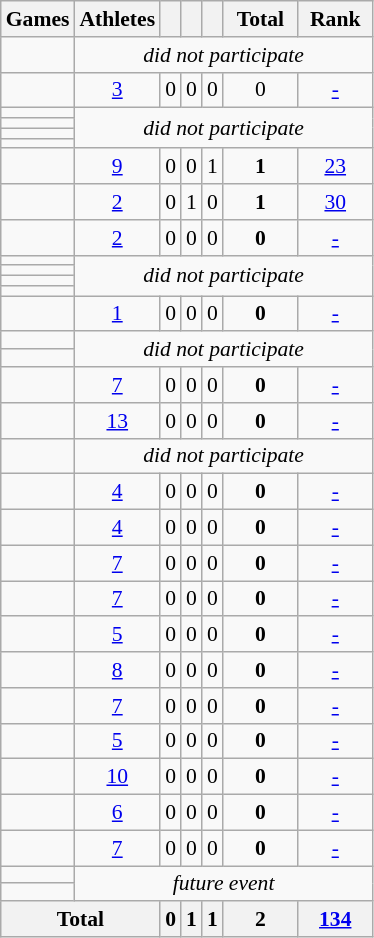<table class="wikitable" style="text-align:center; font-size:90%;">
<tr>
<th>Games</th>
<th>Athletes</th>
<th width:3em; font-weight:bold;"></th>
<th width:3em; font-weight:bold;"></th>
<th width:3em; font-weight:bold;"></th>
<th style="width:3em; font-weight:bold;">Total</th>
<th style="width:3em; font-weight:bold;">Rank</th>
</tr>
<tr>
<td align=left> </td>
<td colspan=6><em>did not participate</em></td>
</tr>
<tr>
<td align=left> </td>
<td><a href='#'>3</a></td>
<td>0</td>
<td>0</td>
<td>0</td>
<td>0</td>
<td><a href='#'>-</a></td>
</tr>
<tr>
<td align=left> </td>
<td colspan=6; rowspan=4><em>did not participate</em></td>
</tr>
<tr>
<td align=left> </td>
</tr>
<tr>
<td align=left> </td>
</tr>
<tr>
<td align=left> </td>
</tr>
<tr>
<td align=left> </td>
<td><a href='#'>9</a></td>
<td>0</td>
<td>0</td>
<td>1</td>
<td><strong>1</strong></td>
<td><a href='#'>23</a></td>
</tr>
<tr>
<td align=left> </td>
<td><a href='#'>2</a></td>
<td>0</td>
<td>1</td>
<td>0</td>
<td><strong>1</strong></td>
<td><a href='#'>30</a></td>
</tr>
<tr>
<td align=left> </td>
<td><a href='#'>2</a></td>
<td>0</td>
<td>0</td>
<td>0</td>
<td><strong>0</strong></td>
<td><a href='#'>-</a></td>
</tr>
<tr>
<td align=left> </td>
<td colspan=6; rowspan=4><em>did not participate</em></td>
</tr>
<tr>
<td align=left> </td>
</tr>
<tr>
<td align=left> </td>
</tr>
<tr>
<td align=left> </td>
</tr>
<tr>
<td align=left> </td>
<td><a href='#'>1</a></td>
<td>0</td>
<td>0</td>
<td>0</td>
<td><strong>0</strong></td>
<td><a href='#'>-</a></td>
</tr>
<tr>
<td align=left> </td>
<td colspan=6; rowspan=2><em>did not participate</em></td>
</tr>
<tr>
<td align=left> </td>
</tr>
<tr>
<td align=left> </td>
<td><a href='#'>7</a></td>
<td>0</td>
<td>0</td>
<td>0</td>
<td><strong>0</strong></td>
<td><a href='#'>-</a></td>
</tr>
<tr>
<td align=left> </td>
<td><a href='#'>13</a></td>
<td>0</td>
<td>0</td>
<td>0</td>
<td><strong>0</strong></td>
<td><a href='#'>-</a></td>
</tr>
<tr>
<td align=left> </td>
<td colspan=6><em>did not participate</em></td>
</tr>
<tr>
<td align=left> </td>
<td><a href='#'>4</a></td>
<td>0</td>
<td>0</td>
<td>0</td>
<td><strong>0</strong></td>
<td><a href='#'>-</a></td>
</tr>
<tr>
<td align=left> </td>
<td><a href='#'>4</a></td>
<td>0</td>
<td>0</td>
<td>0</td>
<td><strong>0</strong></td>
<td><a href='#'>-</a></td>
</tr>
<tr>
<td align=left> </td>
<td><a href='#'>7</a></td>
<td>0</td>
<td>0</td>
<td>0</td>
<td><strong>0</strong></td>
<td><a href='#'>-</a></td>
</tr>
<tr>
<td align=left> </td>
<td><a href='#'>7</a></td>
<td>0</td>
<td>0</td>
<td>0</td>
<td><strong>0</strong></td>
<td><a href='#'>-</a></td>
</tr>
<tr>
<td align=left> </td>
<td><a href='#'>5</a></td>
<td>0</td>
<td>0</td>
<td>0</td>
<td><strong>0</strong></td>
<td><a href='#'>-</a></td>
</tr>
<tr>
<td align=left> </td>
<td><a href='#'>8</a></td>
<td>0</td>
<td>0</td>
<td>0</td>
<td><strong>0</strong></td>
<td><a href='#'>-</a></td>
</tr>
<tr>
<td align=left> </td>
<td><a href='#'>7</a></td>
<td>0</td>
<td>0</td>
<td>0</td>
<td><strong>0</strong></td>
<td><a href='#'>-</a></td>
</tr>
<tr>
<td align=left> </td>
<td><a href='#'>5</a></td>
<td>0</td>
<td>0</td>
<td>0</td>
<td><strong>0</strong></td>
<td><a href='#'>-</a></td>
</tr>
<tr>
<td align=left> </td>
<td><a href='#'>10</a></td>
<td>0</td>
<td>0</td>
<td>0</td>
<td><strong>0</strong></td>
<td><a href='#'>-</a></td>
</tr>
<tr>
<td align=left> </td>
<td><a href='#'>6</a></td>
<td>0</td>
<td>0</td>
<td>0</td>
<td><strong>0</strong></td>
<td><a href='#'>-</a></td>
</tr>
<tr>
<td align=left> </td>
<td><a href='#'>7</a></td>
<td>0</td>
<td>0</td>
<td>0</td>
<td><strong>0</strong></td>
<td><a href='#'>-</a></td>
</tr>
<tr>
<td align=left> </td>
<td colspan=6; rowspan=2><em>future event</em></td>
</tr>
<tr>
<td align=left> </td>
</tr>
<tr>
<th colspan=2>Total</th>
<th>0</th>
<th>1</th>
<th>1</th>
<th>2</th>
<th><a href='#'>134</a></th>
</tr>
</table>
